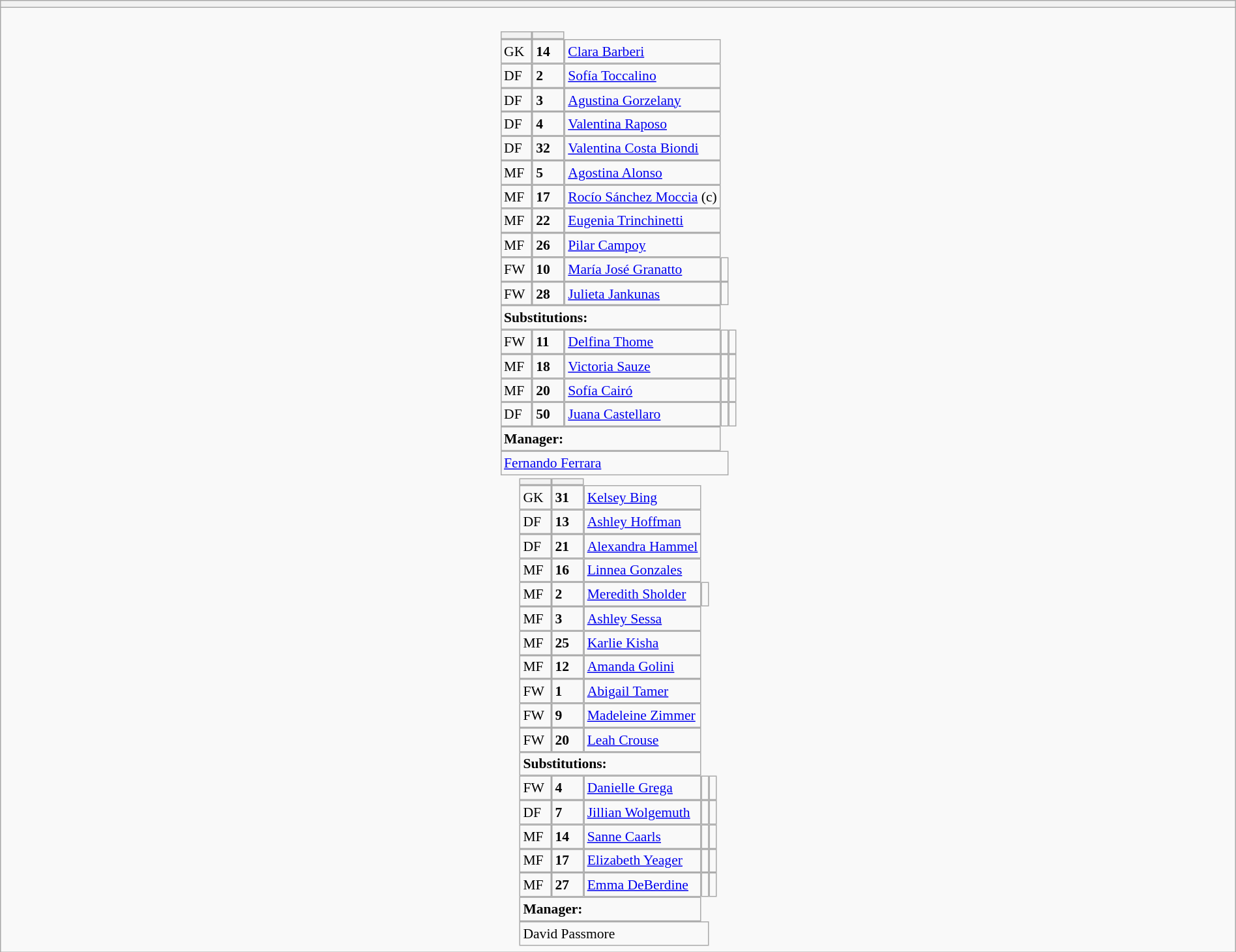<table style="width:100%" class="wikitable collapsible collapsed">
<tr>
<th>   </th>
</tr>
<tr>
<td><br>






<table style="font-size:90%; margin:0.2em auto;" cellspacing="0" cellpadding="0">
<tr>
<th width="25"></th>
<th width="25"></th>
</tr>
<tr>
<td>GK</td>
<td><strong>14</strong></td>
<td><a href='#'>Clara Barberi</a></td>
</tr>
<tr>
<td>DF</td>
<td><strong>2</strong></td>
<td><a href='#'>Sofía Toccalino</a></td>
</tr>
<tr>
<td>DF</td>
<td><strong>3</strong></td>
<td><a href='#'>Agustina Gorzelany</a></td>
</tr>
<tr>
<td>DF</td>
<td><strong>4</strong></td>
<td><a href='#'>Valentina Raposo</a></td>
</tr>
<tr>
<td>DF</td>
<td><strong>32</strong></td>
<td><a href='#'>Valentina Costa Biondi</a></td>
</tr>
<tr>
<td>MF</td>
<td><strong>5</strong></td>
<td><a href='#'>Agostina Alonso</a></td>
</tr>
<tr>
<td>MF</td>
<td><strong>17</strong></td>
<td><a href='#'>Rocío Sánchez Moccia</a> (c)</td>
</tr>
<tr>
<td>MF</td>
<td><strong>22</strong></td>
<td><a href='#'>Eugenia Trinchinetti</a></td>
</tr>
<tr>
<td>MF</td>
<td><strong>26</strong></td>
<td><a href='#'>Pilar Campoy</a></td>
</tr>
<tr>
<td>FW</td>
<td><strong>10</strong></td>
<td><a href='#'>María José Granatto</a></td>
<td></td>
</tr>
<tr>
<td>FW</td>
<td><strong>28</strong></td>
<td><a href='#'>Julieta Jankunas</a></td>
<td>  </td>
</tr>
<tr>
<td colspan=3><strong>Substitutions:</strong></td>
</tr>
<tr>
<td>FW</td>
<td><strong>11</strong></td>
<td><a href='#'>Delfina Thome</a></td>
<td></td>
<td></td>
</tr>
<tr>
<td>MF</td>
<td><strong>18</strong></td>
<td><a href='#'>Victoria Sauze</a></td>
<td></td>
<td></td>
</tr>
<tr>
<td>MF</td>
<td><strong>20</strong></td>
<td><a href='#'>Sofía Cairó</a></td>
<td></td>
<td></td>
</tr>
<tr>
<td>DF</td>
<td><strong>50</strong></td>
<td><a href='#'>Juana Castellaro</a></td>
<td></td>
<td></td>
</tr>
<tr>
<td colspan=3><strong>Manager:</strong></td>
</tr>
<tr>
<td colspan=4> <a href='#'>Fernando Ferrara</a></td>
</tr>
</table>
<table cellspacing="0" cellpadding="0" style="font-size:90%; margin:0.2em auto;">
<tr>
<th width="25"></th>
<th width="25"></th>
</tr>
<tr>
<td>GK</td>
<td><strong>31</strong></td>
<td><a href='#'>Kelsey Bing</a></td>
</tr>
<tr>
<td>DF</td>
<td><strong>13</strong></td>
<td><a href='#'>Ashley Hoffman</a></td>
</tr>
<tr>
<td>DF</td>
<td><strong>21</strong></td>
<td><a href='#'>Alexandra Hammel</a></td>
</tr>
<tr>
<td>MF</td>
<td><strong>16</strong></td>
<td><a href='#'>Linnea Gonzales</a></td>
</tr>
<tr>
<td>MF</td>
<td><strong>2</strong></td>
<td><a href='#'>Meredith Sholder</a></td>
<td> </td>
</tr>
<tr>
<td>MF</td>
<td><strong>3</strong></td>
<td><a href='#'>Ashley Sessa</a></td>
</tr>
<tr>
<td>MF</td>
<td><strong>25</strong></td>
<td><a href='#'>Karlie Kisha</a></td>
</tr>
<tr>
<td>MF</td>
<td><strong>12</strong></td>
<td><a href='#'>Amanda Golini</a></td>
</tr>
<tr>
<td>FW</td>
<td><strong>1</strong></td>
<td><a href='#'>Abigail Tamer</a></td>
</tr>
<tr>
<td>FW</td>
<td><strong>9</strong></td>
<td><a href='#'>Madeleine Zimmer</a></td>
</tr>
<tr>
<td>FW</td>
<td><strong>20</strong></td>
<td><a href='#'>Leah Crouse</a></td>
</tr>
<tr>
<td colspan=3><strong>Substitutions:</strong></td>
</tr>
<tr>
<td>FW</td>
<td><strong>4</strong></td>
<td><a href='#'>Danielle Grega</a></td>
<td></td>
<td></td>
</tr>
<tr>
<td>DF</td>
<td><strong>7</strong></td>
<td><a href='#'>Jillian Wolgemuth</a></td>
<td></td>
<td></td>
</tr>
<tr>
<td>MF</td>
<td><strong>14</strong></td>
<td><a href='#'>Sanne Caarls</a></td>
<td></td>
<td></td>
</tr>
<tr>
<td>MF</td>
<td><strong>17</strong></td>
<td><a href='#'>Elizabeth Yeager</a></td>
<td></td>
<td></td>
</tr>
<tr>
<td>MF</td>
<td><strong>27</strong></td>
<td><a href='#'>Emma DeBerdine</a></td>
<td></td>
<td></td>
</tr>
<tr>
<td colspan=3><strong>Manager:</strong></td>
</tr>
<tr>
<td colspan=4> David Passmore</td>
</tr>
</table>
</td>
</tr>
</table>
